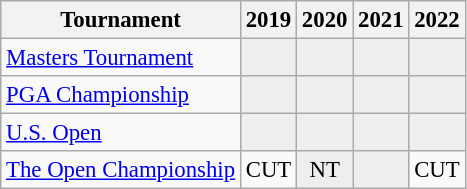<table class="wikitable" style="font-size:95%;text-align:center;">
<tr>
<th>Tournament</th>
<th>2019</th>
<th>2020</th>
<th>2021</th>
<th>2022</th>
</tr>
<tr>
<td align=left><a href='#'>Masters Tournament</a></td>
<td style= "background:#eeeeee;"></td>
<td style= "background:#eeeeee;"></td>
<td style= "background:#eeeeee;"></td>
<td style= "background:#eeeeee;"></td>
</tr>
<tr>
<td align=left><a href='#'>PGA Championship</a></td>
<td style= "background:#eeeeee;"></td>
<td style= "background:#eeeeee;"></td>
<td style= "background:#eeeeee;"></td>
<td style= "background:#eeeeee;"></td>
</tr>
<tr>
<td align=left><a href='#'>U.S. Open</a></td>
<td style="background:#eeeeee;"></td>
<td style= "background:#eeeeee;"></td>
<td style= "background:#eeeeee;"></td>
<td style= "background:#eeeeee;"></td>
</tr>
<tr>
<td align=left><a href='#'>The Open Championship</a></td>
<td>CUT</td>
<td style= "background:#eeeeee;">NT</td>
<td style= "background:#eeeeee;"></td>
<td>CUT</td>
</tr>
</table>
